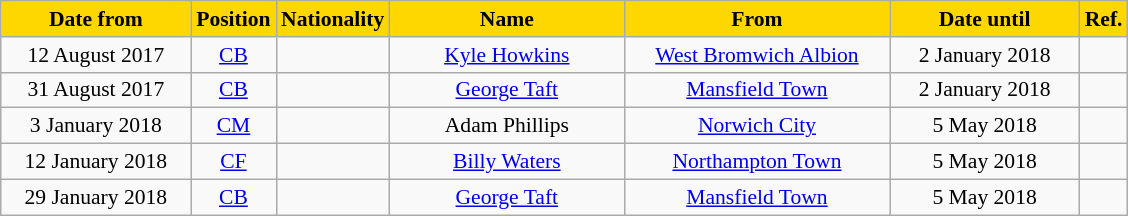<table class="wikitable"  style="text-align:center; font-size:90%; ">
<tr>
<th style="background:#FFD700; color:black; width:120px;">Date from</th>
<th style="background:#FFD700; color:black; width:50px;">Position</th>
<th style="background:#FFD700; color:black; width:50px;">Nationality</th>
<th style="background:#FFD700; color:black; width:150px;">Name</th>
<th style="background:#FFD700; color:black; width:170px;">From</th>
<th style="background:#FFD700; color:black; width:120px;">Date until</th>
<th style="background:#FFD700; color:black; width:25px;">Ref.</th>
</tr>
<tr>
<td>12 August 2017</td>
<td><a href='#'>CB</a></td>
<td></td>
<td><a href='#'>Kyle Howkins</a></td>
<td><a href='#'>West Bromwich Albion</a></td>
<td>2 January 2018</td>
<td></td>
</tr>
<tr>
<td>31 August 2017</td>
<td><a href='#'>CB</a></td>
<td></td>
<td><a href='#'>George Taft</a></td>
<td><a href='#'>Mansfield Town</a></td>
<td>2 January 2018</td>
<td></td>
</tr>
<tr>
<td>3 January 2018</td>
<td><a href='#'>CM</a></td>
<td></td>
<td>Adam Phillips</td>
<td><a href='#'>Norwich City</a></td>
<td>5 May 2018</td>
<td></td>
</tr>
<tr>
<td>12 January 2018</td>
<td><a href='#'>CF</a></td>
<td></td>
<td><a href='#'>Billy Waters</a></td>
<td><a href='#'>Northampton Town</a></td>
<td>5 May 2018</td>
<td></td>
</tr>
<tr>
<td>29 January 2018</td>
<td><a href='#'>CB</a></td>
<td></td>
<td><a href='#'>George Taft</a></td>
<td><a href='#'>Mansfield Town</a></td>
<td>5 May 2018</td>
<td></td>
</tr>
</table>
